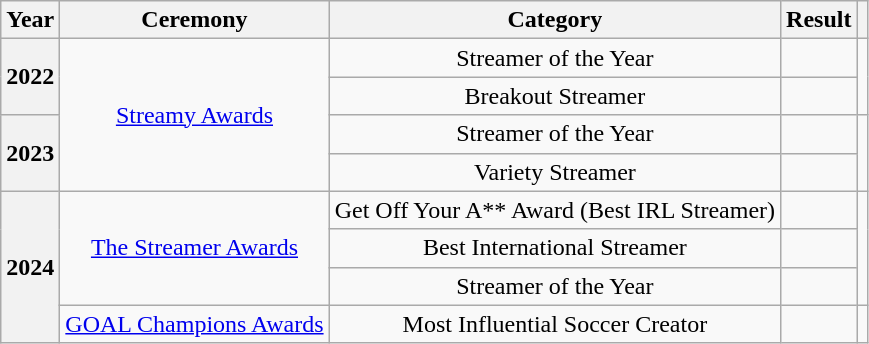<table class="wikitable plainrowheaders" style="text-align:center;">
<tr>
<th>Year</th>
<th>Ceremony</th>
<th>Category</th>
<th>Result</th>
<th></th>
</tr>
<tr>
<th scope="row" rowspan="2">2022</th>
<td rowspan="4"><a href='#'>Streamy Awards</a></td>
<td>Streamer of the Year</td>
<td></td>
<td rowspan="2"></td>
</tr>
<tr>
<td>Breakout Streamer</td>
<td></td>
</tr>
<tr>
<th scope="row" rowspan="2">2023</th>
<td>Streamer of the Year</td>
<td></td>
<td rowspan="2"></td>
</tr>
<tr>
<td>Variety Streamer</td>
<td></td>
</tr>
<tr>
<th rowspan="4" scope="row">2024</th>
<td rowspan="3"><a href='#'>The Streamer Awards</a></td>
<td>Get Off Your A** Award (Best IRL Streamer)</td>
<td></td>
<td rowspan="3"></td>
</tr>
<tr>
<td>Best International Streamer</td>
<td></td>
</tr>
<tr>
<td>Streamer of the Year</td>
<td></td>
</tr>
<tr>
<td><a href='#'>GOAL Champions Awards</a></td>
<td>Most Influential Soccer Creator</td>
<td></td>
<td></td>
</tr>
</table>
